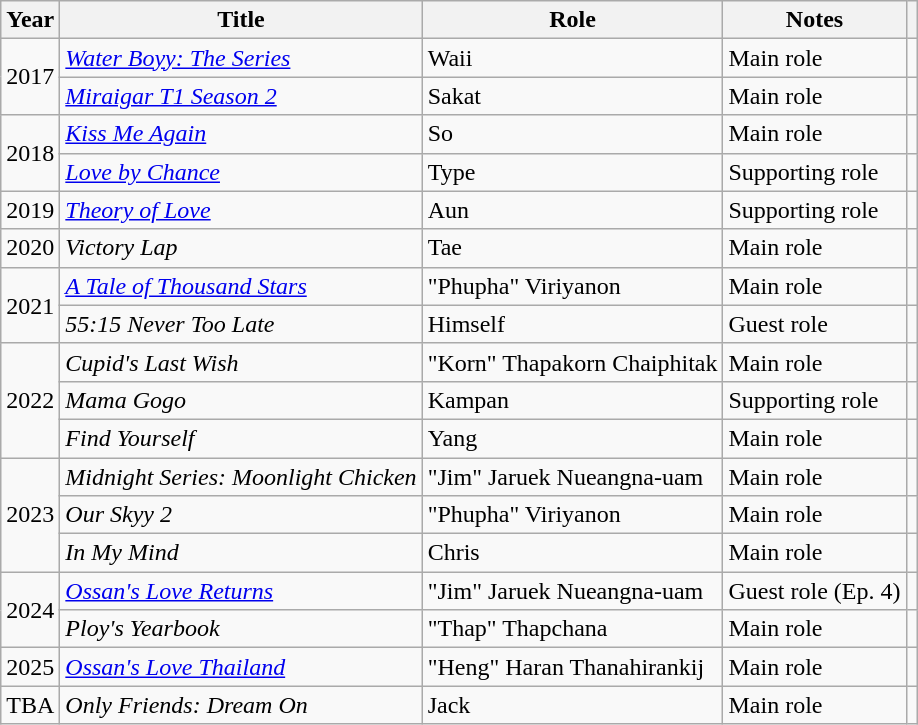<table class="wikitable sortable plainrowheaders">
<tr>
<th scope="col">Year</th>
<th scope="col">Title</th>
<th scope="col">Role</th>
<th scope="col" class="unsortable">Notes</th>
<th scope="col" class="unsortable"></th>
</tr>
<tr>
<td rowspan="2">2017</td>
<td><em><a href='#'>Water Boyy: The Series</a></em></td>
<td>Waii</td>
<td>Main role</td>
<td></td>
</tr>
<tr>
<td><em><a href='#'>Miraigar T1 Season 2</a></em></td>
<td>Sakat</td>
<td>Main role</td>
<td></td>
</tr>
<tr>
<td rowspan="2">2018</td>
<td><em><a href='#'>Kiss Me Again</a></em></td>
<td>So</td>
<td>Main role</td>
<td></td>
</tr>
<tr>
<td><em><a href='#'>Love by Chance</a></em></td>
<td>Type</td>
<td>Supporting role</td>
<td></td>
</tr>
<tr>
<td>2019</td>
<td><em><a href='#'>Theory of Love</a></em></td>
<td>Aun</td>
<td>Supporting role</td>
<td></td>
</tr>
<tr>
<td>2020</td>
<td><em>Victory Lap</em></td>
<td>Tae</td>
<td>Main role</td>
<td></td>
</tr>
<tr>
<td rowspan="2">2021</td>
<td><em><a href='#'>A Tale of Thousand Stars</a></em></td>
<td>"Phupha" Viriyanon</td>
<td>Main role</td>
<td></td>
</tr>
<tr>
<td><em>55:15 Never Too Late</em></td>
<td>Himself</td>
<td>Guest role</td>
<td></td>
</tr>
<tr>
<td rowspan="3">2022</td>
<td><em>Cupid's Last Wish</em></td>
<td>"Korn" Thapakorn Chaiphitak</td>
<td>Main role</td>
<td></td>
</tr>
<tr>
<td><em>Mama Gogo</em></td>
<td>Kampan</td>
<td>Supporting role</td>
<td></td>
</tr>
<tr>
<td><em>Find Yourself</em></td>
<td>Yang</td>
<td>Main role</td>
<td></td>
</tr>
<tr>
<td rowspan="3">2023</td>
<td><em>Midnight Series: Moonlight Chicken</em></td>
<td>"Jim" Jaruek Nueangna-uam</td>
<td>Main role</td>
<td></td>
</tr>
<tr>
<td><em>Our Skyy 2</em></td>
<td>"Phupha" Viriyanon</td>
<td>Main role</td>
<td></td>
</tr>
<tr>
<td><em>In My Mind</em></td>
<td>Chris</td>
<td>Main role</td>
<td></td>
</tr>
<tr>
<td rowspan="2">2024</td>
<td><em><a href='#'>Ossan's Love Returns</a></em></td>
<td>"Jim" Jaruek Nueangna-uam</td>
<td>Guest role (Ep. 4)</td>
<td></td>
</tr>
<tr>
<td><em>Ploy's Yearbook</em></td>
<td>"Thap" Thapchana</td>
<td>Main role</td>
<td></td>
</tr>
<tr>
<td>2025</td>
<td><em><a href='#'>Ossan's Love Thailand</a></em></td>
<td>"Heng" Haran Thanahirankij</td>
<td>Main role</td>
<td></td>
</tr>
<tr>
<td>TBA</td>
<td><em>Only Friends: Dream On</em></td>
<td>Jack</td>
<td>Main role</td>
<td></td>
</tr>
</table>
